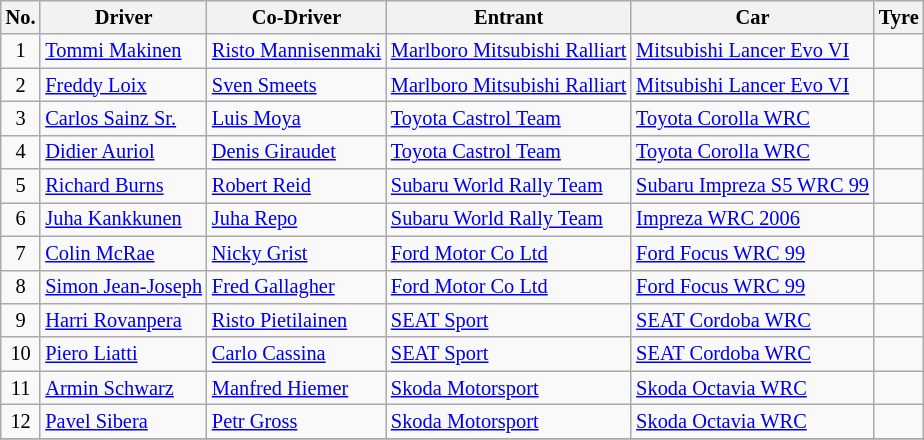<table class="wikitable" style="font-size: 85%;">
<tr>
<th>No.</th>
<th>Driver</th>
<th>Co-Driver</th>
<th>Entrant</th>
<th>Car</th>
<th>Tyre</th>
</tr>
<tr>
<td align="center">1</td>
<td> <a href='#'>Tommi Makinen</a></td>
<td> <a href='#'>Risto Mannisenmaki</a></td>
<td> <a href='#'>Marlboro Mitsubishi Ralliart</a></td>
<td><a href='#'>Mitsubishi Lancer Evo VI</a></td>
<td align="center"></td>
</tr>
<tr>
<td align="center">2</td>
<td> <a href='#'>Freddy Loix</a></td>
<td> <a href='#'>Sven Smeets</a></td>
<td> <a href='#'>Marlboro Mitsubishi Ralliart</a></td>
<td><a href='#'>Mitsubishi Lancer Evo VI</a></td>
<td align="center"></td>
</tr>
<tr>
<td align="center">3</td>
<td> <a href='#'>Carlos Sainz Sr.</a></td>
<td> <a href='#'>Luis Moya</a></td>
<td> <a href='#'>Toyota Castrol Team</a></td>
<td><a href='#'>Toyota Corolla WRC</a></td>
<td align="center"></td>
</tr>
<tr>
<td align="center">4</td>
<td> <a href='#'>Didier Auriol</a></td>
<td> <a href='#'>Denis Giraudet</a></td>
<td> <a href='#'>Toyota Castrol Team</a></td>
<td><a href='#'>Toyota Corolla WRC</a></td>
<td align="center"></td>
</tr>
<tr>
<td align="center">5</td>
<td> <a href='#'>Richard Burns</a></td>
<td> <a href='#'>Robert Reid</a></td>
<td> <a href='#'>Subaru World Rally Team</a></td>
<td><a href='#'>Subaru Impreza S5 WRC 99</a></td>
<td align="center"></td>
</tr>
<tr>
<td align="center">6</td>
<td> <a href='#'>Juha Kankkunen</a></td>
<td> <a href='#'>Juha Repo</a></td>
<td> <a href='#'>Subaru World Rally Team</a></td>
<td><a href='#'>Impreza WRC 2006</a></td>
<td align="center"></td>
</tr>
<tr>
<td align="center">7</td>
<td> <a href='#'>Colin McRae</a></td>
<td> <a href='#'>Nicky Grist</a></td>
<td> <a href='#'>Ford Motor Co Ltd</a></td>
<td><a href='#'>Ford Focus WRC 99</a></td>
<td align="center"></td>
</tr>
<tr>
<td align="center">8</td>
<td> <a href='#'>Simon Jean-Joseph</a></td>
<td> <a href='#'>Fred Gallagher</a></td>
<td> <a href='#'>Ford Motor Co Ltd</a></td>
<td><a href='#'>Ford Focus WRC 99</a></td>
<td align="center"></td>
</tr>
<tr>
<td align="center">9</td>
<td> <a href='#'>Harri Rovanpera</a></td>
<td> <a href='#'>Risto Pietilainen</a></td>
<td> <a href='#'>SEAT Sport</a></td>
<td><a href='#'>SEAT Cordoba WRC</a></td>
<td align="center"></td>
</tr>
<tr>
<td align="center">10</td>
<td> <a href='#'>Piero Liatti</a></td>
<td> <a href='#'>Carlo Cassina</a></td>
<td> <a href='#'>SEAT Sport</a></td>
<td><a href='#'>SEAT Cordoba WRC</a></td>
<td align="center"></td>
</tr>
<tr>
<td align="center">11</td>
<td> <a href='#'>Armin Schwarz</a></td>
<td> <a href='#'>Manfred Hiemer</a></td>
<td> <a href='#'>Skoda Motorsport</a></td>
<td><a href='#'>Skoda Octavia WRC</a></td>
<td align="center"></td>
</tr>
<tr>
<td align="center">12</td>
<td> <a href='#'>Pavel Sibera</a></td>
<td> <a href='#'>Petr Gross</a></td>
<td> <a href='#'>Skoda Motorsport</a></td>
<td><a href='#'>Skoda Octavia WRC</a></td>
<td align="center"></td>
</tr>
<tr>
</tr>
</table>
